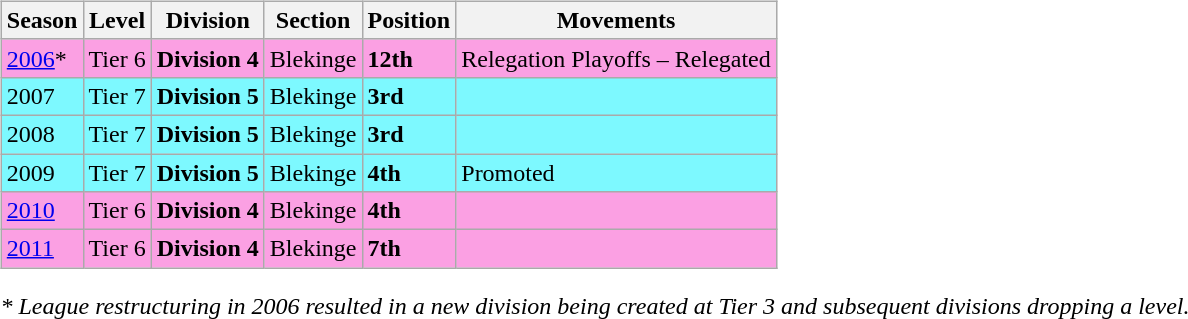<table>
<tr>
<td valign="top" width=0%><br><table class="wikitable">
<tr style="background:#f0f6fa;">
<th><strong>Season</strong></th>
<th><strong>Level</strong></th>
<th><strong>Division</strong></th>
<th><strong>Section</strong></th>
<th><strong>Position</strong></th>
<th><strong>Movements</strong></th>
</tr>
<tr>
<td style="background:#FBA0E3;"><a href='#'>2006</a>*</td>
<td style="background:#FBA0E3;">Tier 6</td>
<td style="background:#FBA0E3;"><strong>Division 4</strong></td>
<td style="background:#FBA0E3;">Blekinge</td>
<td style="background:#FBA0E3;"><strong>12th</strong></td>
<td style="background:#FBA0E3;">Relegation Playoffs – Relegated</td>
</tr>
<tr>
<td style="background:#7DF9FF;">2007</td>
<td style="background:#7DF9FF;">Tier 7</td>
<td style="background:#7DF9FF;"><strong>Division 5</strong></td>
<td style="background:#7DF9FF;">Blekinge</td>
<td style="background:#7DF9FF;"><strong>3rd</strong></td>
<td style="background:#7DF9FF;"></td>
</tr>
<tr>
<td style="background:#7DF9FF;">2008</td>
<td style="background:#7DF9FF;">Tier 7</td>
<td style="background:#7DF9FF;"><strong>Division 5</strong></td>
<td style="background:#7DF9FF;">Blekinge</td>
<td style="background:#7DF9FF;"><strong>3rd</strong></td>
<td style="background:#7DF9FF;"></td>
</tr>
<tr>
<td style="background:#7DF9FF;">2009</td>
<td style="background:#7DF9FF;">Tier 7</td>
<td style="background:#7DF9FF;"><strong>Division 5</strong></td>
<td style="background:#7DF9FF;">Blekinge</td>
<td style="background:#7DF9FF;"><strong>4th</strong></td>
<td style="background:#7DF9FF;">Promoted</td>
</tr>
<tr>
<td style="background:#FBA0E3;"><a href='#'>2010</a></td>
<td style="background:#FBA0E3;">Tier 6</td>
<td style="background:#FBA0E3;"><strong>Division 4</strong></td>
<td style="background:#FBA0E3;">Blekinge</td>
<td style="background:#FBA0E3;"><strong>4th</strong></td>
<td style="background:#FBA0E3;"></td>
</tr>
<tr>
<td style="background:#FBA0E3;"><a href='#'>2011</a></td>
<td style="background:#FBA0E3;">Tier 6</td>
<td style="background:#FBA0E3;"><strong>Division 4</strong></td>
<td style="background:#FBA0E3;">Blekinge</td>
<td style="background:#FBA0E3;"><strong>7th</strong></td>
<td style="background:#FBA0E3;"></td>
</tr>
</table>
<em>* League restructuring in 2006 resulted in a new division being created at Tier 3 and subsequent divisions dropping a level.</em>


</td>
</tr>
</table>
